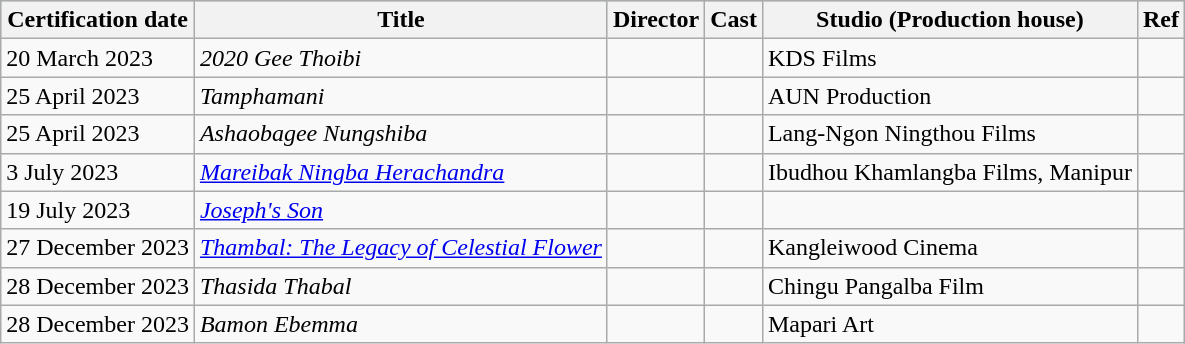<table class="wikitable">
<tr style="background:#b0e0e6;">
<th>Certification date</th>
<th>Title</th>
<th>Director</th>
<th>Cast</th>
<th>Studio (Production house)</th>
<th>Ref</th>
</tr>
<tr>
<td>20 March 2023</td>
<td><em>2020 Gee Thoibi</em></td>
<td></td>
<td></td>
<td>KDS Films</td>
<td></td>
</tr>
<tr>
<td>25 April 2023</td>
<td><em>Tamphamani</em></td>
<td></td>
<td></td>
<td>AUN Production</td>
<td></td>
</tr>
<tr>
<td>25 April 2023</td>
<td><em>Ashaobagee Nungshiba</em></td>
<td></td>
<td></td>
<td>Lang-Ngon Ningthou Films</td>
<td></td>
</tr>
<tr>
<td>3 July 2023</td>
<td><em><a href='#'>Mareibak Ningba Herachandra</a></em></td>
<td></td>
<td></td>
<td>Ibudhou Khamlangba Films, Manipur</td>
<td></td>
</tr>
<tr>
<td>19 July 2023</td>
<td><em><a href='#'>Joseph's Son</a></em></td>
<td></td>
<td></td>
<td></td>
<td></td>
</tr>
<tr>
<td>27 December 2023</td>
<td><em><a href='#'>Thambal: The Legacy of Celestial Flower</a></em></td>
<td></td>
<td></td>
<td>Kangleiwood Cinema</td>
<td></td>
</tr>
<tr>
<td>28 December 2023</td>
<td><em>Thasida Thabal</em></td>
<td></td>
<td></td>
<td>Chingu Pangalba Film</td>
<td></td>
</tr>
<tr>
<td>28 December 2023</td>
<td><em>Bamon Ebemma</em></td>
<td></td>
<td></td>
<td>Mapari Art</td>
<td></td>
</tr>
</table>
